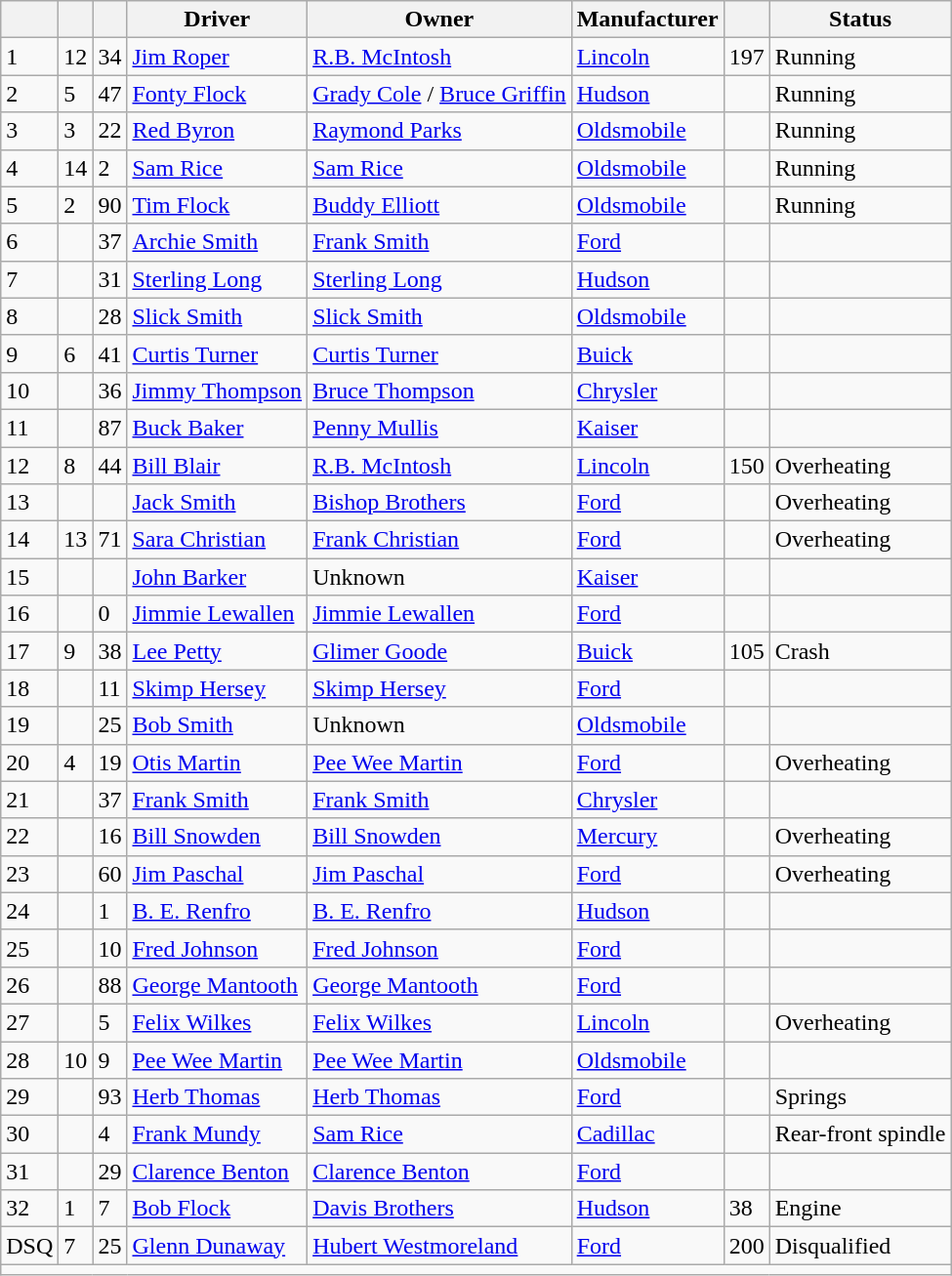<table class="wikitable" border="1">
<tr>
<th scope="col"></th>
<th scope="col"></th>
<th scope="col"></th>
<th scope="col">Driver</th>
<th scope="col">Owner</th>
<th scope="col">Manufacturer</th>
<th scope="col"></th>
<th scope="col">Status</th>
</tr>
<tr>
<td scope="row">1</td>
<td>12</td>
<td>34</td>
<td><a href='#'>Jim Roper</a></td>
<td><a href='#'>R.B. McIntosh</a></td>
<td><a href='#'>Lincoln</a></td>
<td>197</td>
<td>Running</td>
</tr>
<tr>
<td scope="row">2</td>
<td>5</td>
<td>47</td>
<td><a href='#'>Fonty Flock</a></td>
<td><a href='#'>Grady Cole</a> / <a href='#'>Bruce Griffin</a></td>
<td><a href='#'>Hudson</a></td>
<td></td>
<td>Running</td>
</tr>
<tr>
<td scope="row">3</td>
<td>3</td>
<td>22</td>
<td><a href='#'>Red Byron</a></td>
<td><a href='#'>Raymond Parks</a></td>
<td><a href='#'>Oldsmobile</a></td>
<td></td>
<td>Running</td>
</tr>
<tr>
<td scope="row">4</td>
<td>14</td>
<td>2</td>
<td><a href='#'>Sam Rice</a></td>
<td><a href='#'>Sam Rice</a></td>
<td><a href='#'>Oldsmobile</a></td>
<td></td>
<td>Running</td>
</tr>
<tr>
<td scope="row">5</td>
<td>2</td>
<td>90</td>
<td><a href='#'>Tim Flock</a></td>
<td><a href='#'>Buddy Elliott</a></td>
<td><a href='#'>Oldsmobile</a></td>
<td></td>
<td>Running</td>
</tr>
<tr>
<td scope="row">6</td>
<td></td>
<td>37</td>
<td><a href='#'>Archie Smith</a></td>
<td><a href='#'>Frank Smith</a></td>
<td><a href='#'>Ford</a></td>
<td></td>
<td></td>
</tr>
<tr>
<td scope="row">7</td>
<td></td>
<td>31</td>
<td><a href='#'>Sterling Long</a></td>
<td><a href='#'>Sterling Long</a></td>
<td><a href='#'>Hudson</a></td>
<td></td>
<td></td>
</tr>
<tr>
<td scope="row">8</td>
<td></td>
<td>28</td>
<td><a href='#'>Slick Smith</a></td>
<td><a href='#'>Slick Smith</a></td>
<td><a href='#'>Oldsmobile</a></td>
<td></td>
<td></td>
</tr>
<tr>
<td scope="row">9</td>
<td>6</td>
<td>41</td>
<td><a href='#'>Curtis Turner</a></td>
<td><a href='#'>Curtis Turner</a></td>
<td><a href='#'>Buick</a></td>
<td></td>
<td></td>
</tr>
<tr>
<td scope="row">10</td>
<td></td>
<td>36</td>
<td><a href='#'>Jimmy Thompson</a></td>
<td><a href='#'>Bruce Thompson</a></td>
<td><a href='#'>Chrysler</a></td>
<td></td>
<td></td>
</tr>
<tr>
<td scope="row">11</td>
<td></td>
<td>87</td>
<td><a href='#'>Buck Baker</a></td>
<td><a href='#'>Penny Mullis</a></td>
<td><a href='#'>Kaiser</a></td>
<td></td>
<td></td>
</tr>
<tr>
<td scope="row">12</td>
<td>8</td>
<td>44</td>
<td><a href='#'>Bill Blair</a></td>
<td><a href='#'>R.B. McIntosh</a></td>
<td><a href='#'>Lincoln</a></td>
<td>150</td>
<td>Overheating</td>
</tr>
<tr>
<td scope="row">13</td>
<td></td>
<td></td>
<td><a href='#'>Jack Smith</a></td>
<td><a href='#'>Bishop Brothers</a></td>
<td><a href='#'>Ford</a></td>
<td></td>
<td>Overheating</td>
</tr>
<tr>
<td scope="row">14</td>
<td>13</td>
<td>71</td>
<td><a href='#'>Sara Christian</a></td>
<td><a href='#'>Frank Christian</a></td>
<td><a href='#'>Ford</a></td>
<td></td>
<td>Overheating</td>
</tr>
<tr>
<td scope="row">15</td>
<td></td>
<td></td>
<td><a href='#'>John Barker</a></td>
<td>Unknown</td>
<td><a href='#'>Kaiser</a></td>
<td></td>
<td></td>
</tr>
<tr>
<td scope="row">16</td>
<td></td>
<td>0</td>
<td><a href='#'>Jimmie Lewallen</a></td>
<td><a href='#'>Jimmie Lewallen</a></td>
<td><a href='#'>Ford</a></td>
<td></td>
<td></td>
</tr>
<tr>
<td scope="row">17</td>
<td>9</td>
<td>38</td>
<td><a href='#'>Lee Petty</a></td>
<td><a href='#'>Glimer Goode</a></td>
<td><a href='#'>Buick</a></td>
<td>105</td>
<td>Crash</td>
</tr>
<tr>
<td scope="row">18</td>
<td></td>
<td>11</td>
<td><a href='#'>Skimp Hersey</a></td>
<td><a href='#'>Skimp Hersey</a></td>
<td><a href='#'>Ford</a></td>
<td></td>
<td></td>
</tr>
<tr>
<td scope="row">19</td>
<td></td>
<td>25</td>
<td><a href='#'>Bob Smith</a></td>
<td>Unknown</td>
<td><a href='#'>Oldsmobile</a></td>
<td></td>
<td></td>
</tr>
<tr>
<td scope="row">20</td>
<td>4</td>
<td>19</td>
<td><a href='#'>Otis Martin</a></td>
<td><a href='#'>Pee Wee Martin</a></td>
<td><a href='#'>Ford</a></td>
<td></td>
<td>Overheating</td>
</tr>
<tr>
<td scope="row">21</td>
<td></td>
<td>37</td>
<td><a href='#'>Frank Smith</a></td>
<td><a href='#'>Frank Smith</a></td>
<td><a href='#'>Chrysler</a></td>
<td></td>
<td></td>
</tr>
<tr>
<td scope="row">22</td>
<td></td>
<td>16</td>
<td><a href='#'>Bill Snowden</a></td>
<td><a href='#'>Bill Snowden</a></td>
<td><a href='#'>Mercury</a></td>
<td></td>
<td>Overheating</td>
</tr>
<tr>
<td scope="row">23</td>
<td></td>
<td>60</td>
<td><a href='#'>Jim Paschal</a></td>
<td><a href='#'>Jim Paschal</a></td>
<td><a href='#'>Ford</a></td>
<td></td>
<td>Overheating</td>
</tr>
<tr>
<td scope="row">24</td>
<td></td>
<td>1</td>
<td><a href='#'>B. E. Renfro</a></td>
<td><a href='#'>B. E. Renfro</a></td>
<td><a href='#'>Hudson</a></td>
<td></td>
<td></td>
</tr>
<tr>
<td scope="row">25</td>
<td></td>
<td>10</td>
<td><a href='#'>Fred Johnson</a></td>
<td><a href='#'>Fred Johnson</a></td>
<td><a href='#'>Ford</a></td>
<td></td>
<td></td>
</tr>
<tr>
<td scope="row">26</td>
<td></td>
<td>88</td>
<td><a href='#'>George Mantooth</a></td>
<td><a href='#'>George Mantooth</a></td>
<td><a href='#'>Ford</a></td>
<td></td>
<td></td>
</tr>
<tr>
<td scope="row">27</td>
<td></td>
<td>5</td>
<td><a href='#'>Felix Wilkes</a></td>
<td><a href='#'>Felix Wilkes</a></td>
<td><a href='#'>Lincoln</a></td>
<td></td>
<td>Overheating</td>
</tr>
<tr>
<td scope="row">28</td>
<td>10</td>
<td>9</td>
<td><a href='#'>Pee Wee Martin</a></td>
<td><a href='#'>Pee Wee Martin</a></td>
<td><a href='#'>Oldsmobile</a></td>
<td></td>
<td></td>
</tr>
<tr>
<td scope="row">29</td>
<td></td>
<td>93</td>
<td><a href='#'>Herb Thomas</a></td>
<td><a href='#'>Herb Thomas</a></td>
<td><a href='#'>Ford</a></td>
<td></td>
<td>Springs</td>
</tr>
<tr>
<td scope="row">30</td>
<td></td>
<td>4</td>
<td><a href='#'>Frank Mundy</a></td>
<td><a href='#'>Sam Rice</a></td>
<td><a href='#'>Cadillac</a></td>
<td></td>
<td>Rear-front spindle</td>
</tr>
<tr>
<td scope="row">31</td>
<td></td>
<td>29</td>
<td><a href='#'>Clarence Benton</a></td>
<td><a href='#'>Clarence Benton</a></td>
<td><a href='#'>Ford</a></td>
<td></td>
<td></td>
</tr>
<tr>
<td scope="row">32</td>
<td>1</td>
<td>7</td>
<td><a href='#'>Bob Flock</a></td>
<td><a href='#'>Davis Brothers</a></td>
<td><a href='#'>Hudson</a></td>
<td>38</td>
<td>Engine</td>
</tr>
<tr>
<td scope="row">DSQ</td>
<td>7</td>
<td>25</td>
<td><a href='#'>Glenn Dunaway</a></td>
<td><a href='#'>Hubert Westmoreland</a></td>
<td><a href='#'>Ford</a></td>
<td>200</td>
<td>Disqualified</td>
</tr>
<tr class="sortbottom">
<td colspan="8"></td>
</tr>
</table>
